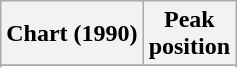<table class="wikitable sortable plainrowheaders" style="text-align:center;">
<tr>
<th scope="col">Chart (1990)</th>
<th scope="col">Peak<br>position</th>
</tr>
<tr>
</tr>
<tr>
</tr>
</table>
